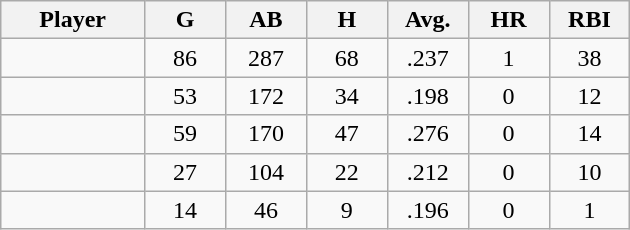<table class="wikitable sortable">
<tr>
<th bgcolor="#DDDDFF" width="16%">Player</th>
<th bgcolor="#DDDDFF" width="9%">G</th>
<th bgcolor="#DDDDFF" width="9%">AB</th>
<th bgcolor="#DDDDFF" width="9%">H</th>
<th bgcolor="#DDDDFF" width="9%">Avg.</th>
<th bgcolor="#DDDDFF" width="9%">HR</th>
<th bgcolor="#DDDDFF" width="9%">RBI</th>
</tr>
<tr align="center">
<td></td>
<td>86</td>
<td>287</td>
<td>68</td>
<td>.237</td>
<td>1</td>
<td>38</td>
</tr>
<tr align="center">
<td></td>
<td>53</td>
<td>172</td>
<td>34</td>
<td>.198</td>
<td>0</td>
<td>12</td>
</tr>
<tr align="center">
<td></td>
<td>59</td>
<td>170</td>
<td>47</td>
<td>.276</td>
<td>0</td>
<td>14</td>
</tr>
<tr align="center">
<td></td>
<td>27</td>
<td>104</td>
<td>22</td>
<td>.212</td>
<td>0</td>
<td>10</td>
</tr>
<tr align="center">
<td></td>
<td>14</td>
<td>46</td>
<td>9</td>
<td>.196</td>
<td>0</td>
<td>1</td>
</tr>
</table>
